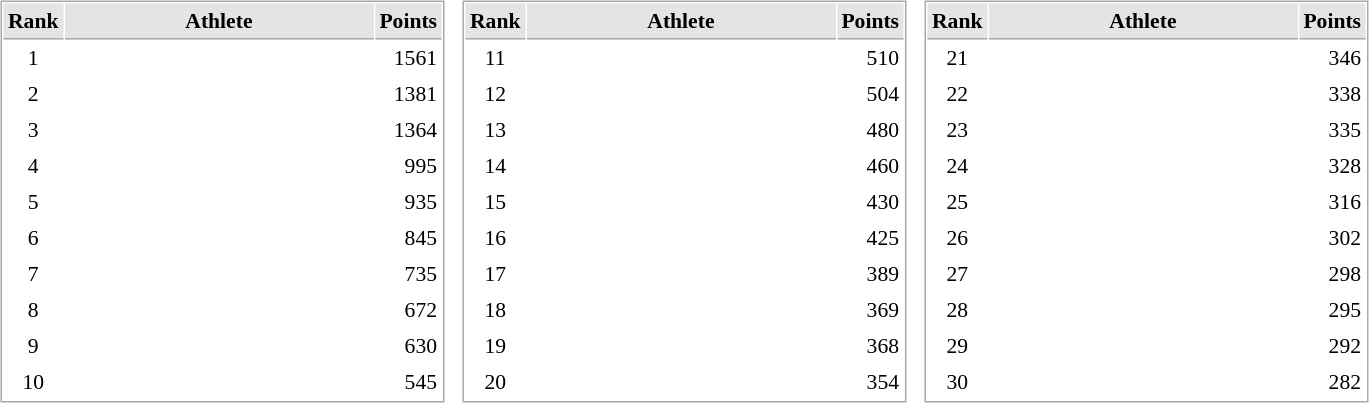<table border="0" cellspacing="10">
<tr>
<td><br><table cellspacing="1" cellpadding="3" style="border:1px solid #AAAAAA;font-size:90%">
<tr bgcolor="#E4E4E4">
<th style="border-bottom:1px solid #AAAAAA" width=10>Rank</th>
<th style="border-bottom:1px solid #AAAAAA" width=200>Athlete</th>
<th style="border-bottom:1px solid #AAAAAA" width=20 align=right>Points</th>
</tr>
<tr align="center">
<td>1</td>
<td align="left"><strong></strong></td>
<td align=right>1561</td>
</tr>
<tr align="center">
<td>2</td>
<td align="left"></td>
<td align=right>1381</td>
</tr>
<tr align="center">
<td>3</td>
<td align="left"></td>
<td align=right>1364</td>
</tr>
<tr align="center">
<td>4</td>
<td align="left"></td>
<td align=right>995</td>
</tr>
<tr align="center">
<td>5</td>
<td align="left"></td>
<td align=right>935</td>
</tr>
<tr align="center">
<td>6</td>
<td align="left"></td>
<td align=right>845</td>
</tr>
<tr align="center">
<td>7</td>
<td align="left"></td>
<td align=right>735</td>
</tr>
<tr align="center">
<td>8</td>
<td align="left"></td>
<td align=right>672</td>
</tr>
<tr align="center">
<td>9</td>
<td align="left"></td>
<td align=right>630</td>
</tr>
<tr align="center">
<td>10</td>
<td align="left"></td>
<td align=right>545</td>
</tr>
</table>
</td>
<td><br><table cellspacing="1" cellpadding="3" style="border:1px solid #AAAAAA;font-size:90%">
<tr bgcolor="#E4E4E4">
<th style="border-bottom:1px solid #AAAAAA" width=10>Rank</th>
<th style="border-bottom:1px solid #AAAAAA" width=200>Athlete</th>
<th style="border-bottom:1px solid #AAAAAA" width=20 align=right>Points</th>
</tr>
<tr align="center">
<td>11</td>
<td align="left"></td>
<td align=right>510</td>
</tr>
<tr align="center">
<td>12</td>
<td align="left"></td>
<td align=right>504</td>
</tr>
<tr align="center">
<td>13</td>
<td align="left"></td>
<td align=right>480</td>
</tr>
<tr align="center">
<td>14</td>
<td align="left"></td>
<td align=right>460</td>
</tr>
<tr align="center">
<td>15</td>
<td align="left"></td>
<td align=right>430</td>
</tr>
<tr align="center">
<td>16</td>
<td align="left"></td>
<td align=right>425</td>
</tr>
<tr align="center">
<td>17</td>
<td align="left"></td>
<td align=right>389</td>
</tr>
<tr align="center">
<td>18</td>
<td align="left"></td>
<td align=right>369</td>
</tr>
<tr align="center">
<td>19</td>
<td align="left"></td>
<td align=right>368</td>
</tr>
<tr align="center">
<td>20</td>
<td align="left"></td>
<td align=right>354</td>
</tr>
</table>
</td>
<td><br><table cellspacing="1" cellpadding="3" style="border:1px solid #AAAAAA;font-size:90%">
<tr bgcolor="#E4E4E4">
<th style="border-bottom:1px solid #AAAAAA" width=10>Rank</th>
<th style="border-bottom:1px solid #AAAAAA" width=200>Athlete</th>
<th style="border-bottom:1px solid #AAAAAA" width=20 align=right>Points</th>
</tr>
<tr align="center">
<td>21</td>
<td align="left"></td>
<td align=right>346</td>
</tr>
<tr align="center">
<td>22</td>
<td align="left"></td>
<td align=right>338</td>
</tr>
<tr align="center">
<td>23</td>
<td align="left"></td>
<td align=right>335</td>
</tr>
<tr align="center">
<td>24</td>
<td align="left"></td>
<td align=right>328</td>
</tr>
<tr align="center">
<td>25</td>
<td align="left"></td>
<td align=right>316</td>
</tr>
<tr align="center">
<td>26</td>
<td align="left"></td>
<td align=right>302</td>
</tr>
<tr align="center">
<td>27</td>
<td align="left"></td>
<td align=right>298</td>
</tr>
<tr align="center">
<td>28</td>
<td align="left"></td>
<td align=right>295</td>
</tr>
<tr align="center">
<td>29</td>
<td align="left"></td>
<td align=right>292</td>
</tr>
<tr align="center">
<td>30</td>
<td align="left"></td>
<td align=right>282</td>
</tr>
</table>
</td>
</tr>
</table>
